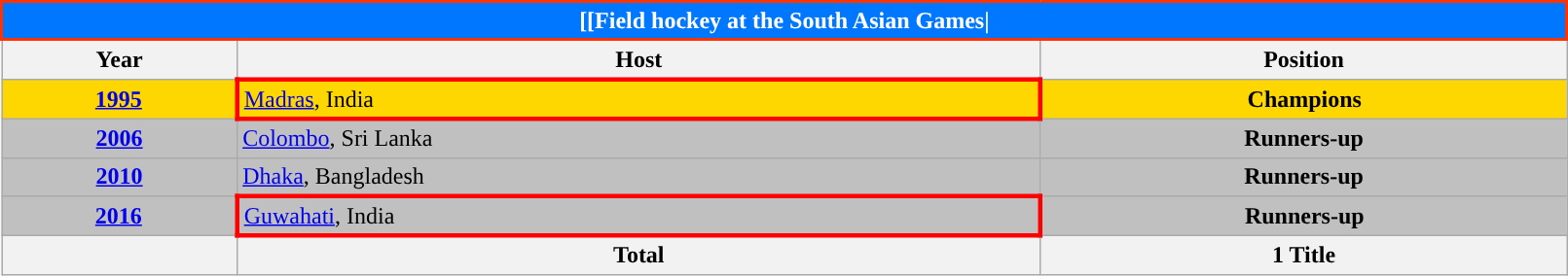<table class="wikitable" style="text-align: center; width:85%">
<tr>
<th colspan=10 style="background: #0077FF;border: 2px solid #ff3300;color: #FFFFFF;">[[Field hockey at the South Asian Games|</th>
</tr>
<tr>
<th>Year</th>
<th>Host</th>
<th>Position</th>
</tr>
<tr bgcolor=Gold>
<td><strong><a href='#'>1995</a></strong></td>
<td style="border: 3px solid red"align=left> <a href='#'>Madras</a>, India</td>
<td><strong>Champions</strong></td>
</tr>
<tr bgcolor=Silver>
<td><strong><a href='#'>2006</a></strong></td>
<td align=left> <a href='#'>Colombo</a>, Sri Lanka</td>
<td><strong>Runners-up</strong></td>
</tr>
<tr bgcolor=Silver>
<td><strong><a href='#'>2010</a></strong></td>
<td align=left> <a href='#'>Dhaka</a>, Bangladesh</td>
<td><strong>Runners-up</strong></td>
</tr>
<tr bgcolor=Silver>
<td><strong><a href='#'>2016</a></strong></td>
<td style="border: 3px solid red"align=left> <a href='#'>Guwahati</a>, India</td>
<td><strong>Runners-up</strong></td>
</tr>
<tr>
<th></th>
<th>Total</th>
<th>1 Title</th>
</tr>
</table>
